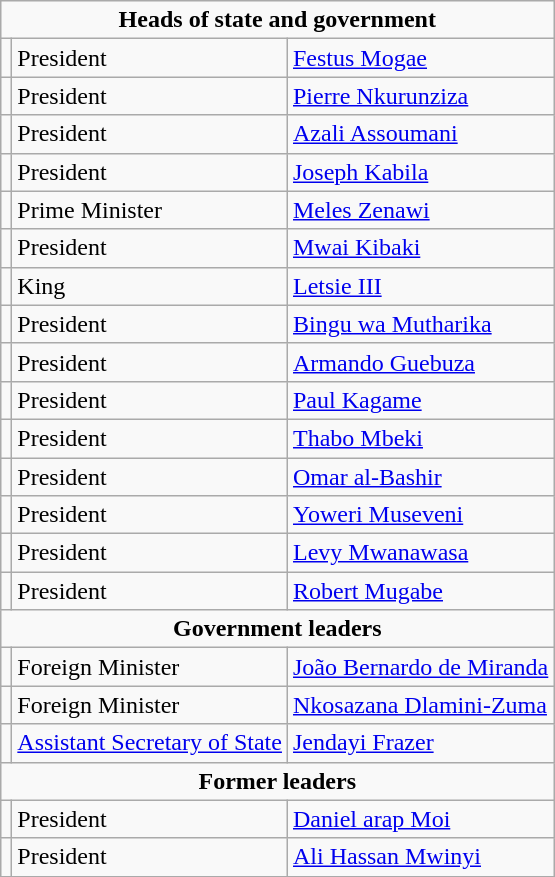<table class="wikitable">
<tr align=center>
<td colspan="3"><strong>Heads of state and government</strong></td>
</tr>
<tr>
<td></td>
<td>President</td>
<td><a href='#'>Festus Mogae</a></td>
</tr>
<tr>
<td></td>
<td>President</td>
<td><a href='#'>Pierre Nkurunziza</a></td>
</tr>
<tr>
<td></td>
<td>President</td>
<td><a href='#'>Azali Assoumani</a></td>
</tr>
<tr>
<td></td>
<td>President</td>
<td><a href='#'>Joseph Kabila</a></td>
</tr>
<tr>
<td></td>
<td>Prime Minister</td>
<td><a href='#'>Meles Zenawi</a></td>
</tr>
<tr>
<td></td>
<td>President</td>
<td><a href='#'>Mwai Kibaki</a></td>
</tr>
<tr>
<td></td>
<td>King</td>
<td><a href='#'>Letsie III</a></td>
</tr>
<tr>
<td></td>
<td>President</td>
<td><a href='#'>Bingu wa Mutharika</a></td>
</tr>
<tr>
<td></td>
<td>President</td>
<td><a href='#'>Armando Guebuza</a></td>
</tr>
<tr>
<td></td>
<td>President</td>
<td><a href='#'>Paul Kagame</a></td>
</tr>
<tr>
<td></td>
<td>President</td>
<td><a href='#'>Thabo Mbeki</a></td>
</tr>
<tr>
<td></td>
<td>President</td>
<td><a href='#'>Omar al-Bashir</a></td>
</tr>
<tr>
<td></td>
<td>President</td>
<td><a href='#'>Yoweri Museveni</a></td>
</tr>
<tr>
<td></td>
<td>President</td>
<td><a href='#'>Levy Mwanawasa</a></td>
</tr>
<tr>
<td></td>
<td>President</td>
<td><a href='#'>Robert Mugabe</a></td>
</tr>
<tr align=center>
<td colspan="3"><strong>Government leaders</strong></td>
</tr>
<tr>
<td></td>
<td>Foreign Minister</td>
<td><a href='#'>João Bernardo de Miranda</a></td>
</tr>
<tr>
<td></td>
<td>Foreign Minister</td>
<td><a href='#'>Nkosazana Dlamini-Zuma</a></td>
</tr>
<tr>
<td></td>
<td><a href='#'>Assistant Secretary of State</a></td>
<td><a href='#'>Jendayi Frazer</a></td>
</tr>
<tr align=center>
<td colspan="3"><strong>Former leaders</strong></td>
</tr>
<tr>
<td></td>
<td>President</td>
<td><a href='#'>Daniel arap Moi</a></td>
</tr>
<tr>
<td></td>
<td>President</td>
<td><a href='#'>Ali Hassan Mwinyi</a></td>
</tr>
</table>
